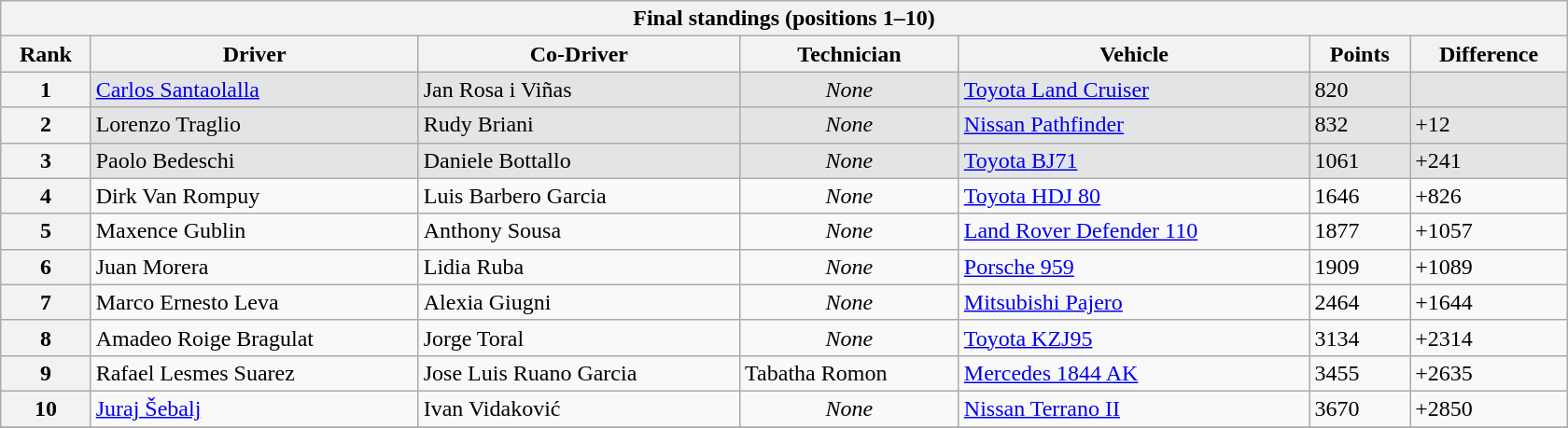<table class="wikitable" style="width:70em;margin-bottom:0;">
<tr>
<th colspan=7>Final standings (positions 1–10)</th>
</tr>
<tr>
<th>Rank</th>
<th>Driver</th>
<th>Co-Driver</th>
<th>Technician</th>
<th>Vehicle</th>
<th>Points</th>
<th>Difference</th>
</tr>
<tr style="background:#e3e4e5;">
<th>1</th>
<td> <a href='#'>Carlos Santaolalla</a></td>
<td> Jan Rosa i Viñas</td>
<td align="center"><em>None</em></td>
<td><a href='#'>Toyota Land Cruiser</a></td>
<td>820</td>
<td></td>
</tr>
<tr style="background:#e3e4e5;">
<th>2</th>
<td> Lorenzo Traglio</td>
<td> Rudy Briani</td>
<td align="center"><em>None</em></td>
<td><a href='#'>Nissan Pathfinder</a></td>
<td>832</td>
<td>+12</td>
</tr>
<tr style="background:#e3e4e5;">
<th>3</th>
<td> Paolo Bedeschi</td>
<td> Daniele Bottallo</td>
<td align="center"><em>None</em></td>
<td><a href='#'>Toyota BJ71</a></td>
<td>1061</td>
<td>+241</td>
</tr>
<tr>
<th>4</th>
<td> Dirk Van Rompuy</td>
<td> Luis Barbero Garcia</td>
<td align="center"><em>None</em></td>
<td><a href='#'>Toyota HDJ 80</a></td>
<td>1646</td>
<td>+826</td>
</tr>
<tr>
<th>5</th>
<td> Maxence Gublin</td>
<td> Anthony Sousa</td>
<td align="center"><em>None</em></td>
<td><a href='#'>Land Rover Defender 110</a></td>
<td>1877</td>
<td>+1057</td>
</tr>
<tr>
<th>6</th>
<td> Juan Morera</td>
<td> Lidia Ruba</td>
<td align="center"><em>None</em></td>
<td><a href='#'>Porsche 959</a></td>
<td>1909</td>
<td>+1089</td>
</tr>
<tr>
<th>7</th>
<td> Marco Ernesto Leva</td>
<td> Alexia Giugni</td>
<td align="center"><em>None</em></td>
<td><a href='#'>Mitsubishi Pajero</a></td>
<td>2464</td>
<td>+1644</td>
</tr>
<tr>
<th>8</th>
<td> Amadeo Roige Bragulat</td>
<td> Jorge Toral</td>
<td align="center"><em>None</em></td>
<td><a href='#'>Toyota KZJ95</a></td>
<td>3134</td>
<td>+2314</td>
</tr>
<tr>
<th>9</th>
<td> Rafael Lesmes Suarez</td>
<td> Jose Luis Ruano Garcia</td>
<td> Tabatha Romon</td>
<td><a href='#'>Mercedes 1844 AK</a></td>
<td>3455</td>
<td>+2635</td>
</tr>
<tr>
<th>10</th>
<td> <a href='#'>Juraj Šebalj</a></td>
<td> Ivan Vidaković</td>
<td align="center"><em>None</em></td>
<td><a href='#'>Nissan Terrano II</a></td>
<td>3670</td>
<td>+2850</td>
</tr>
<tr>
</tr>
</table>
